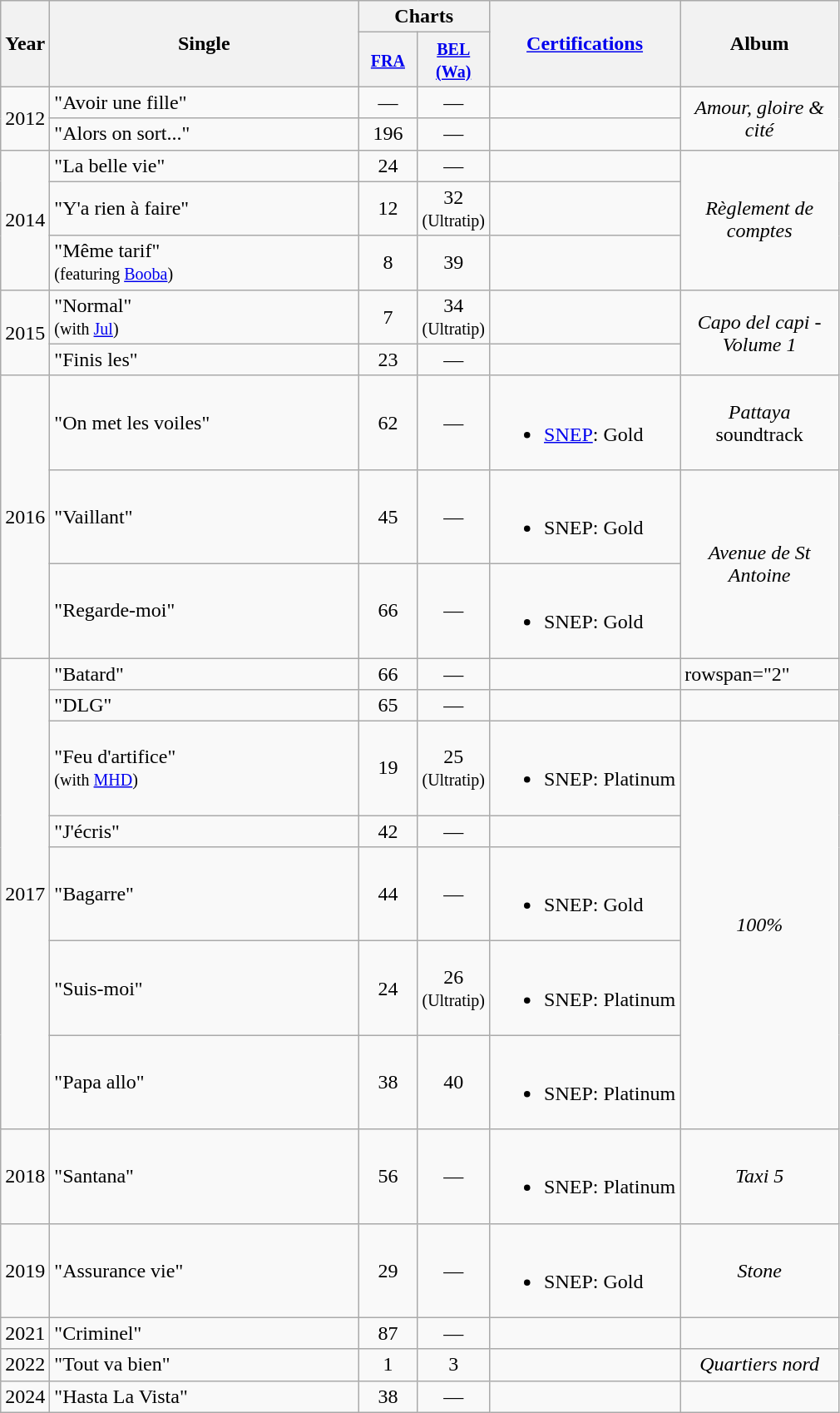<table class="wikitable">
<tr>
<th align="center" rowspan="2" width="10">Year</th>
<th align="center" rowspan="2" width="240">Single</th>
<th align="center" colspan="2">Charts</th>
<th rowspan="2"><a href='#'>Certifications</a></th>
<th align="center" rowspan="2" width="120">Album</th>
</tr>
<tr>
<th width="40"><small><a href='#'>FRA</a></small><br></th>
<th width="40"><small><a href='#'>BEL<br>(Wa)</a></small><br></th>
</tr>
<tr>
<td align="center" rowspan="2">2012</td>
<td>"Avoir une fille"</td>
<td align="center">—</td>
<td align="center">—</td>
<td></td>
<td align="center" rowspan=2><em>Amour, gloire & cité</em></td>
</tr>
<tr>
<td>"Alors on sort..."</td>
<td align="center">196</td>
<td align="center">—</td>
<td></td>
</tr>
<tr>
<td align="center" rowspan="3">2014</td>
<td>"La belle vie"</td>
<td align="center">24</td>
<td align="center">—</td>
<td></td>
<td align="center" rowspan=3><em>Règlement de comptes</em></td>
</tr>
<tr>
<td>"Y'a rien à faire"</td>
<td align="center">12</td>
<td align="center">32<br><small>(Ultratip)</small></td>
<td></td>
</tr>
<tr>
<td>"Même tarif" <br><small>(featuring <a href='#'>Booba</a>)</small></td>
<td align="center">8</td>
<td align="center">39</td>
<td></td>
</tr>
<tr>
<td align="center" rowspan="2">2015</td>
<td>"Normal"<br><small>(with <a href='#'>Jul</a>)</small></td>
<td align="center">7</td>
<td align="center">34<br><small>(Ultratip)</small></td>
<td></td>
<td align="center" rowspan=2><em>Capo del capi - Volume 1</em></td>
</tr>
<tr>
<td>"Finis les"</td>
<td align="center">23</td>
<td align="center">—</td>
<td></td>
</tr>
<tr>
<td align="center" rowspan="3">2016</td>
<td>"On met les voiles"</td>
<td align="center">62</td>
<td align="center">—</td>
<td><br><ul><li><a href='#'>SNEP</a>: Gold</li></ul></td>
<td align="center"><em>Pattaya</em> soundtrack</td>
</tr>
<tr>
<td>"Vaillant"</td>
<td align="center">45</td>
<td align="center">—</td>
<td><br><ul><li>SNEP: Gold</li></ul></td>
<td align="center" rowspan="2"><em>Avenue de St Antoine</em></td>
</tr>
<tr>
<td>"Regarde-moi"</td>
<td align="center">66</td>
<td align="center">—</td>
<td><br><ul><li>SNEP: Gold</li></ul></td>
</tr>
<tr>
<td align="center" rowspan="7">2017</td>
<td>"Batard"</td>
<td align="center">66</td>
<td align="center">—</td>
<td></td>
<td>rowspan="2" </td>
</tr>
<tr>
<td>"DLG"</td>
<td align="center">65</td>
<td align="center">—</td>
<td></td>
</tr>
<tr>
<td>"Feu d'artifice"<br><small>(with <a href='#'>MHD</a>)</small></td>
<td align="center">19</td>
<td align="center">25<br><small>(Ultratip)</small></td>
<td><br><ul><li>SNEP: Platinum</li></ul></td>
<td align="center" rowspan="5"><em>100%</em></td>
</tr>
<tr>
<td>"J'écris"</td>
<td align="center">42</td>
<td align="center">—</td>
<td></td>
</tr>
<tr>
<td>"Bagarre"</td>
<td align="center">44<br></td>
<td align="center">—</td>
<td><br><ul><li>SNEP: Gold</li></ul></td>
</tr>
<tr>
<td>"Suis-moi"</td>
<td align="center">24<br></td>
<td align="center">26<br><small>(Ultratip)</small></td>
<td><br><ul><li>SNEP: Platinum</li></ul></td>
</tr>
<tr>
<td>"Papa allo"</td>
<td align="center">38</td>
<td align="center">40</td>
<td><br><ul><li>SNEP: Platinum</li></ul></td>
</tr>
<tr>
<td align="center">2018</td>
<td>"Santana"</td>
<td align="center">56</td>
<td align="center">—</td>
<td><br><ul><li>SNEP: Platinum</li></ul></td>
<td align=center><em>Taxi 5</em></td>
</tr>
<tr>
<td align="center">2019</td>
<td>"Assurance vie"</td>
<td align="center">29</td>
<td align="center">—</td>
<td><br><ul><li>SNEP: Gold</li></ul></td>
<td align=center><em>Stone</em></td>
</tr>
<tr>
<td align="center">2021</td>
<td>"Criminel"</td>
<td align="center">87</td>
<td align="center">—</td>
<td></td>
<td></td>
</tr>
<tr>
<td align="center">2022</td>
<td>"Tout va bien"<br></td>
<td align="center">1</td>
<td align="center">3</td>
<td></td>
<td align="center"><em>Quartiers nord</em></td>
</tr>
<tr>
<td align="center">2024</td>
<td>"Hasta La Vista"</td>
<td align="center">38</td>
<td align="center">—</td>
<td></td>
<td></td>
</tr>
</table>
